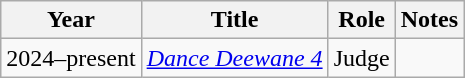<table class="wikitable sortable">
<tr>
<th scope="col">Year</th>
<th scope="col">Title</th>
<th scope="col">Role</th>
<th class="unsortable" scope="col">Notes</th>
</tr>
<tr>
<td>2024–present</td>
<td><em><a href='#'>Dance Deewane 4</a></em></td>
<td>Judge</td>
<td></td>
</tr>
</table>
